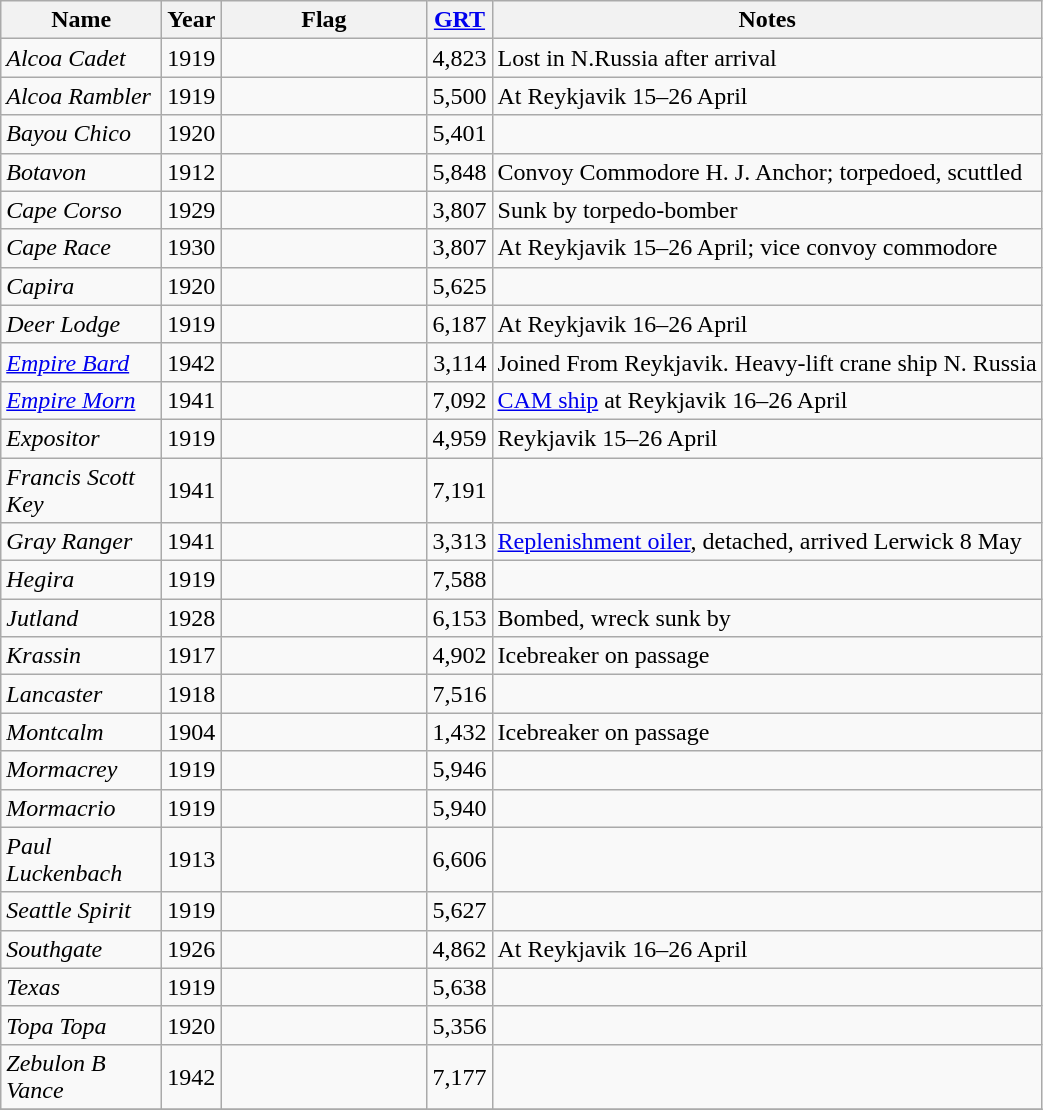<table class="wikitable sortable">
<tr>
<th scope="col" width="100px">Name</th>
<th scope="col" width="30px">Year</th>
<th scope="col" width="130px">Flag</th>
<th scope="col" width="30px"><a href='#'>GRT</a></th>
<th>Notes</th>
</tr>
<tr>
<td align="left"><em>Alcoa Cadet</em></td>
<td align="left">1919</td>
<td align="left"></td>
<td align="right">4,823</td>
<td align="left">Lost in N.Russia after arrival</td>
</tr>
<tr>
<td align="left"><em>Alcoa Rambler</em></td>
<td align="left">1919</td>
<td align="left"></td>
<td align="right">5,500</td>
<td align="left">At Reykjavik 15–26 April</td>
</tr>
<tr>
<td align="left"><em>Bayou Chico</em></td>
<td align="left">1920</td>
<td align="left"></td>
<td align="right">5,401</td>
<td align="left"></td>
</tr>
<tr>
<td align="left"><em>Botavon</em></td>
<td align="left">1912</td>
<td align="left"></td>
<td align="right">5,848</td>
<td align="left">Convoy Commodore H. J. Anchor; torpedoed, scuttled</td>
</tr>
<tr>
<td align="left"><em>Cape Corso</em></td>
<td align="left">1929</td>
<td align="left"></td>
<td align="right">3,807</td>
<td align="left">Sunk by torpedo-bomber</td>
</tr>
<tr>
<td align="left"><em>Cape Race</em></td>
<td align="left">1930</td>
<td align="left"></td>
<td align="right">3,807</td>
<td align="left">At Reykjavik 15–26 April; vice convoy commodore</td>
</tr>
<tr>
<td align="left"><em>Capira</em></td>
<td align="left">1920</td>
<td align="left"></td>
<td align="right">5,625</td>
<td align="left"></td>
</tr>
<tr>
<td align="left"><em>Deer Lodge</em></td>
<td align="left">1919</td>
<td align="left"></td>
<td align="right">6,187</td>
<td align="left">At Reykjavik 16–26 April</td>
</tr>
<tr>
<td align="left"><em><a href='#'>Empire Bard</a></em></td>
<td align="left">1942</td>
<td align="left"></td>
<td align="right">3,114</td>
<td align="left">Joined From Reykjavik. Heavy-lift crane ship N. Russia</td>
</tr>
<tr>
<td align="left"><em><a href='#'>Empire Morn</a></em></td>
<td align="left">1941</td>
<td align="left"></td>
<td align="right">7,092</td>
<td align="left"><a href='#'>CAM ship</a> at Reykjavik 16–26 April</td>
</tr>
<tr>
<td align="left"><em>Expositor</em></td>
<td align="left">1919</td>
<td align="left"></td>
<td align="right">4,959</td>
<td align="left">Reykjavik 15–26 April</td>
</tr>
<tr>
<td align="left"><em>Francis Scott Key</em></td>
<td align="left">1941</td>
<td align="left"></td>
<td align="right">7,191</td>
<td align="left"></td>
</tr>
<tr>
<td align="left"><em>Gray Ranger</em></td>
<td align="left">1941</td>
<td align="left"></td>
<td align="right">3,313</td>
<td align="left"><a href='#'>Replenishment oiler</a>, detached, arrived Lerwick 8 May</td>
</tr>
<tr>
<td align="left"><em>Hegira</em></td>
<td align="left">1919</td>
<td align="left"></td>
<td align="right">7,588</td>
<td align="left"></td>
</tr>
<tr>
<td align="left"><em>Jutland</em></td>
<td align="left">1928</td>
<td align="left"></td>
<td align="right">6,153</td>
<td align="left">Bombed, wreck sunk by </td>
</tr>
<tr>
<td align="left"><em>Krassin</em></td>
<td align="left">1917</td>
<td align="left"></td>
<td align="right">4,902</td>
<td align="left">Icebreaker on passage</td>
</tr>
<tr>
<td align="left"><em>Lancaster</em></td>
<td align="left">1918</td>
<td align="left"></td>
<td align="right">7,516</td>
<td align="left"></td>
</tr>
<tr>
<td align="left"><em>Montcalm</em></td>
<td align="left">1904</td>
<td align="left"></td>
<td align="right">1,432</td>
<td align="left">Icebreaker on passage</td>
</tr>
<tr>
<td align="left"><em>Mormacrey</em></td>
<td align="left">1919</td>
<td align="left"></td>
<td align="right">5,946</td>
<td align="left"></td>
</tr>
<tr>
<td align="left"><em>Mormacrio</em></td>
<td align="left">1919</td>
<td align="left"></td>
<td align="right">5,940</td>
<td align="left"></td>
</tr>
<tr>
<td align="left"><em>Paul Luckenbach</em></td>
<td align="left">1913</td>
<td align="left"></td>
<td align="right">6,606</td>
<td align="left"></td>
</tr>
<tr>
<td align="left"><em>Seattle Spirit</em></td>
<td align="left">1919</td>
<td align="left"></td>
<td align="right">5,627</td>
<td align="left"></td>
</tr>
<tr>
<td align="left"><em>Southgate</em></td>
<td align="left">1926</td>
<td align="left"></td>
<td align="right">4,862</td>
<td align="left">At Reykjavik 16–26 April</td>
</tr>
<tr>
<td align="left"><em>Texas</em></td>
<td align="left">1919</td>
<td align="left"></td>
<td align="right">5,638</td>
<td align="left"></td>
</tr>
<tr>
<td align="left"><em>Topa Topa</em></td>
<td align="left">1920</td>
<td align="left"></td>
<td align="right">5,356</td>
<td align="left"></td>
</tr>
<tr>
<td align="left"><em>Zebulon B Vance</em></td>
<td align="left">1942</td>
<td align="left"></td>
<td align="right">7,177</td>
<td align="left"></td>
</tr>
<tr>
</tr>
</table>
